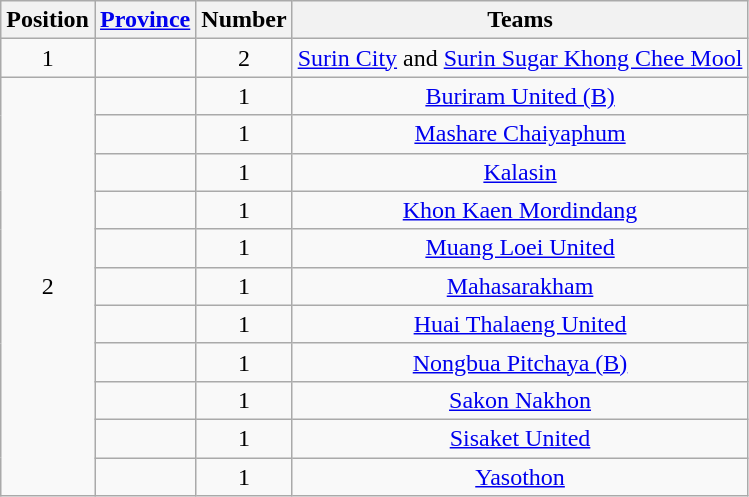<table class="wikitable">
<tr>
<th>Position</th>
<th><a href='#'>Province</a></th>
<th>Number</th>
<th>Teams</th>
</tr>
<tr>
<td align=center>1</td>
<td></td>
<td align=center>2</td>
<td align=center><a href='#'>Surin City</a> and <a href='#'>Surin Sugar Khong Chee Mool</a></td>
</tr>
<tr>
<td align=center rowspan="11">2</td>
<td></td>
<td align=center>1</td>
<td align=center><a href='#'>Buriram United (B)</a></td>
</tr>
<tr>
<td></td>
<td align=center>1</td>
<td align=center><a href='#'>Mashare Chaiyaphum</a></td>
</tr>
<tr>
<td></td>
<td align=center>1</td>
<td align=center><a href='#'>Kalasin</a></td>
</tr>
<tr>
<td></td>
<td align=center>1</td>
<td align=center><a href='#'>Khon Kaen Mordindang</a></td>
</tr>
<tr>
<td></td>
<td align=center>1</td>
<td align=center><a href='#'>Muang Loei United</a></td>
</tr>
<tr>
<td></td>
<td align=center>1</td>
<td align=center><a href='#'>Mahasarakham</a></td>
</tr>
<tr>
<td></td>
<td align=center>1</td>
<td align=center><a href='#'>Huai Thalaeng United</a></td>
</tr>
<tr>
<td></td>
<td align=center>1</td>
<td align=center><a href='#'>Nongbua Pitchaya (B)</a></td>
</tr>
<tr>
<td></td>
<td align=center>1</td>
<td align=center><a href='#'>Sakon Nakhon</a></td>
</tr>
<tr>
<td></td>
<td align=center>1</td>
<td align=center><a href='#'>Sisaket United</a></td>
</tr>
<tr>
<td></td>
<td align=center>1</td>
<td align=center><a href='#'>Yasothon</a></td>
</tr>
</table>
